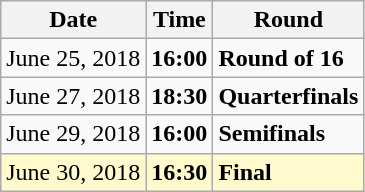<table class="wikitable">
<tr>
<th>Date</th>
<th>Time</th>
<th>Round</th>
</tr>
<tr>
<td>June 25, 2018</td>
<td><strong>16:00</strong></td>
<td><strong>Round of 16</strong></td>
</tr>
<tr>
<td>June 27, 2018</td>
<td><strong>18:30</strong></td>
<td><strong>Quarterfinals</strong></td>
</tr>
<tr>
<td>June 29, 2018</td>
<td><strong>16:00</strong></td>
<td><strong>Semifinals</strong></td>
</tr>
<tr style=background:lemonchiffon>
<td>June 30, 2018</td>
<td><strong>16:30</strong></td>
<td><strong>Final</strong></td>
</tr>
</table>
